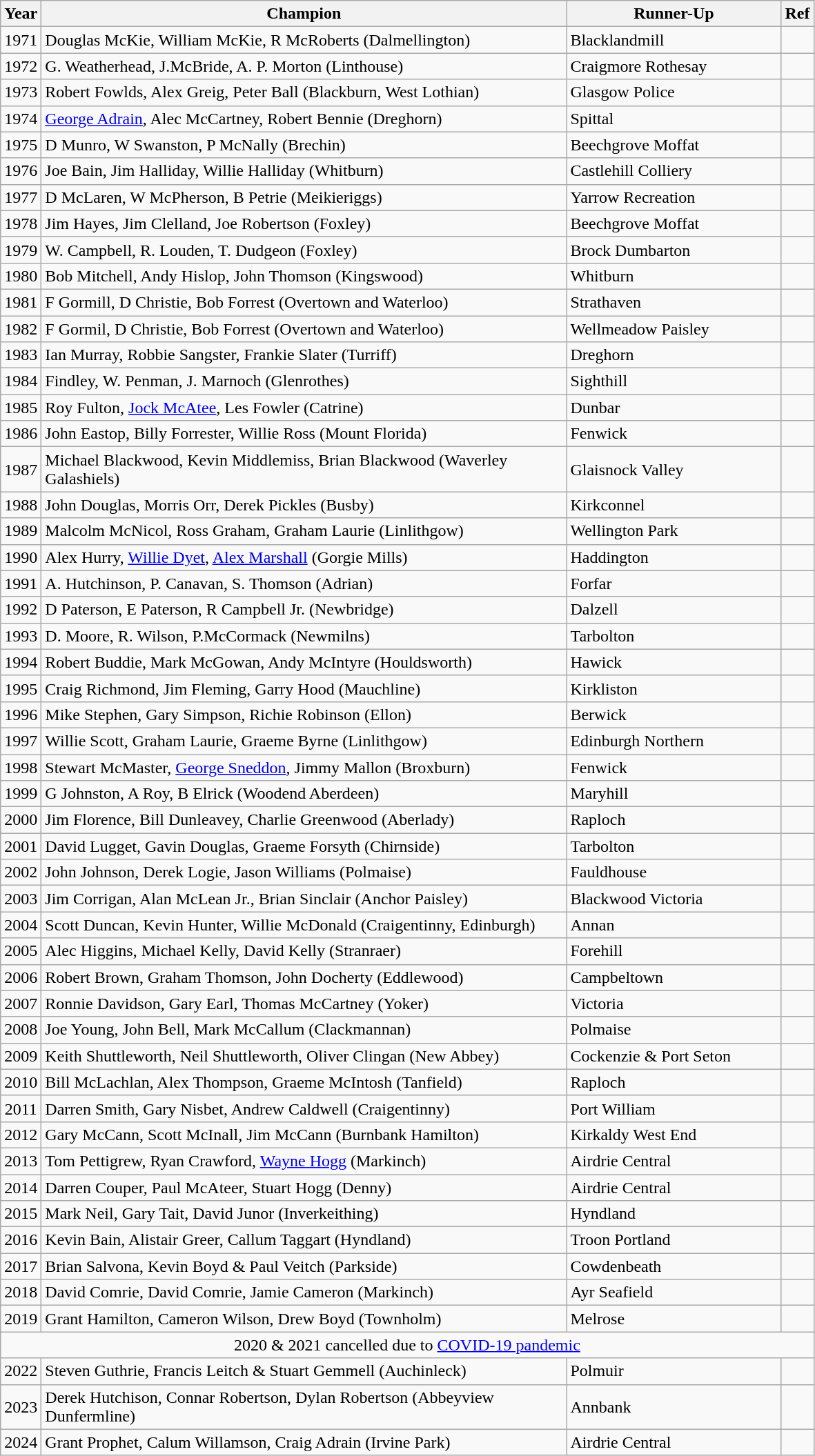<table class="wikitable">
<tr>
<th width="30">Year</th>
<th width="500">Champion</th>
<th width="200">Runner-Up</th>
<th width="20">Ref</th>
</tr>
<tr>
<td align=center>1971</td>
<td>Douglas McKie, William McKie, R McRoberts (Dalmellington)</td>
<td>Blacklandmill</td>
<td></td>
</tr>
<tr>
<td align=center>1972</td>
<td>G. Weatherhead, J.McBride, A. P. Morton (Linthouse)</td>
<td>Craigmore Rothesay</td>
<td></td>
</tr>
<tr>
<td align=center>1973</td>
<td>Robert Fowlds, Alex Greig, Peter Ball (Blackburn, West Lothian)</td>
<td>Glasgow Police</td>
<td></td>
</tr>
<tr>
<td align=center>1974</td>
<td><a href='#'>George Adrain</a>, Alec McCartney, Robert Bennie (Dreghorn)</td>
<td>Spittal</td>
<td></td>
</tr>
<tr>
<td align=center>1975</td>
<td>D Munro, W Swanston, P McNally (Brechin)</td>
<td>Beechgrove Moffat</td>
<td></td>
</tr>
<tr>
<td align=center>1976</td>
<td>Joe Bain, Jim Halliday, Willie Halliday (Whitburn)</td>
<td>Castlehill Colliery</td>
<td></td>
</tr>
<tr>
<td align=center>1977</td>
<td>D McLaren, W McPherson, B Petrie (Meikieriggs)</td>
<td>Yarrow Recreation</td>
<td></td>
</tr>
<tr>
<td align=center>1978</td>
<td>Jim Hayes, Jim Clelland, Joe Robertson (Foxley)</td>
<td>Beechgrove Moffat</td>
<td></td>
</tr>
<tr>
<td align=center>1979</td>
<td>W. Campbell, R. Louden, T. Dudgeon (Foxley)</td>
<td>Brock Dumbarton</td>
<td></td>
</tr>
<tr>
<td align=center>1980</td>
<td>Bob Mitchell, Andy Hislop, John Thomson (Kingswood)</td>
<td>Whitburn</td>
<td></td>
</tr>
<tr>
<td align=center>1981</td>
<td>F Gormill, D Christie, Bob Forrest (Overtown and Waterloo)</td>
<td>Strathaven</td>
<td></td>
</tr>
<tr>
<td align=center>1982</td>
<td>F Gormil, D Christie, Bob Forrest (Overtown and Waterloo)</td>
<td>Wellmeadow Paisley</td>
<td></td>
</tr>
<tr>
<td align=center>1983</td>
<td>Ian Murray, Robbie Sangster, Frankie Slater (Turriff)</td>
<td>Dreghorn</td>
<td></td>
</tr>
<tr>
<td align=center>1984</td>
<td>Findley, W. Penman, J. Marnoch (Glenrothes)</td>
<td>Sighthill</td>
<td></td>
</tr>
<tr>
<td align=center>1985</td>
<td>Roy Fulton, <a href='#'>Jock McAtee</a>, Les Fowler (Catrine)</td>
<td>Dunbar</td>
<td></td>
</tr>
<tr>
<td align=center>1986</td>
<td>John Eastop, Billy Forrester, Willie Ross (Mount Florida)</td>
<td>Fenwick</td>
<td></td>
</tr>
<tr>
<td align=center>1987</td>
<td>Michael Blackwood, Kevin Middlemiss, Brian Blackwood (Waverley Galashiels)</td>
<td>Glaisnock Valley</td>
<td></td>
</tr>
<tr>
<td align=center>1988</td>
<td>John Douglas, Morris Orr, Derek Pickles (Busby)</td>
<td>Kirkconnel</td>
<td></td>
</tr>
<tr>
<td align=center>1989</td>
<td>Malcolm McNicol, Ross Graham, Graham Laurie (Linlithgow)</td>
<td>Wellington Park</td>
<td></td>
</tr>
<tr>
<td align=center>1990</td>
<td>Alex Hurry, <a href='#'>Willie Dyet</a>, <a href='#'>Alex Marshall</a> (Gorgie Mills)</td>
<td>Haddington</td>
<td></td>
</tr>
<tr>
<td align=center>1991</td>
<td>A. Hutchinson, P. Canavan, S. Thomson (Adrian)</td>
<td>Forfar</td>
<td></td>
</tr>
<tr>
<td align=center>1992</td>
<td>D Paterson, E Paterson, R Campbell Jr. (Newbridge)</td>
<td>Dalzell</td>
<td></td>
</tr>
<tr>
<td align=center>1993</td>
<td>D. Moore, R. Wilson, P.McCormack (Newmilns)</td>
<td>Tarbolton</td>
<td></td>
</tr>
<tr>
<td align=center>1994</td>
<td>Robert Buddie, Mark McGowan, Andy McIntyre (Houldsworth)</td>
<td>Hawick</td>
<td></td>
</tr>
<tr>
<td align=center>1995</td>
<td>Craig Richmond, Jim Fleming, Garry Hood (Mauchline)</td>
<td>Kirkliston</td>
<td></td>
</tr>
<tr>
<td align=center>1996</td>
<td>Mike Stephen, Gary Simpson, Richie Robinson (Ellon)</td>
<td>Berwick</td>
<td></td>
</tr>
<tr>
<td align=center>1997</td>
<td>Willie Scott, Graham Laurie, Graeme Byrne (Linlithgow)</td>
<td>Edinburgh Northern</td>
<td></td>
</tr>
<tr>
<td align=center>1998</td>
<td>Stewart McMaster, <a href='#'>George Sneddon</a>, Jimmy Mallon (Broxburn)</td>
<td>Fenwick</td>
<td></td>
</tr>
<tr>
<td align=center>1999</td>
<td>G Johnston, A Roy, B Elrick (Woodend Aberdeen)</td>
<td>Maryhill</td>
<td></td>
</tr>
<tr>
<td align=center>2000</td>
<td>Jim Florence, Bill Dunleavey, Charlie Greenwood (Aberlady)</td>
<td>Raploch</td>
<td></td>
</tr>
<tr>
<td align=center>2001</td>
<td>David Lugget, Gavin Douglas, Graeme Forsyth (Chirnside)</td>
<td>Tarbolton</td>
<td></td>
</tr>
<tr>
<td align=center>2002</td>
<td>John Johnson, Derek Logie, Jason Williams (Polmaise)</td>
<td>Fauldhouse</td>
<td></td>
</tr>
<tr>
<td align=center>2003</td>
<td>Jim Corrigan, Alan McLean Jr., Brian Sinclair (Anchor Paisley)</td>
<td>Blackwood Victoria</td>
<td></td>
</tr>
<tr>
<td align=center>2004</td>
<td>Scott Duncan, Kevin Hunter, Willie McDonald (Craigentinny, Edinburgh)</td>
<td>Annan</td>
<td></td>
</tr>
<tr>
<td align=center>2005</td>
<td>Alec Higgins, Michael Kelly, David Kelly (Stranraer)</td>
<td>Forehill</td>
<td></td>
</tr>
<tr>
<td align=center>2006</td>
<td>Robert Brown, Graham Thomson, John Docherty (Eddlewood)</td>
<td>Campbeltown</td>
<td></td>
</tr>
<tr>
<td align=center>2007</td>
<td>Ronnie Davidson, Gary Earl, Thomas McCartney (Yoker)</td>
<td>Victoria</td>
<td></td>
</tr>
<tr>
<td align=center>2008</td>
<td>Joe Young, John Bell, Mark McCallum (Clackmannan)</td>
<td>Polmaise</td>
<td></td>
</tr>
<tr>
<td align=center>2009</td>
<td>Keith Shuttleworth, Neil Shuttleworth, Oliver Clingan (New Abbey)</td>
<td>Cockenzie & Port Seton</td>
<td></td>
</tr>
<tr>
<td align=center>2010</td>
<td>Bill McLachlan, Alex Thompson, Graeme McIntosh (Tanfield)</td>
<td>Raploch</td>
<td></td>
</tr>
<tr>
<td align=center>2011</td>
<td>Darren Smith, Gary Nisbet, Andrew Caldwell (Craigentinny)</td>
<td>Port William</td>
<td></td>
</tr>
<tr>
<td align=center>2012</td>
<td>Gary McCann, Scott McInall, Jim McCann (Burnbank Hamilton)</td>
<td>Kirkaldy West End</td>
<td></td>
</tr>
<tr>
<td align=center>2013</td>
<td>Tom Pettigrew, Ryan Crawford, <a href='#'>Wayne Hogg</a> (Markinch)</td>
<td>Airdrie Central</td>
<td></td>
</tr>
<tr>
<td align=center>2014</td>
<td>Darren Couper, Paul McAteer, Stuart Hogg (Denny)</td>
<td>Airdrie Central</td>
<td></td>
</tr>
<tr>
<td align=center>2015</td>
<td>Mark Neil, Gary Tait, David Junor (Inverkeithing)</td>
<td>Hyndland</td>
<td></td>
</tr>
<tr>
<td align=center>2016</td>
<td>Kevin Bain, Alistair Greer, Callum Taggart (Hyndland)</td>
<td>Troon Portland</td>
<td></td>
</tr>
<tr>
<td align=center>2017</td>
<td>Brian Salvona, Kevin Boyd & Paul Veitch (Parkside)</td>
<td>Cowdenbeath</td>
<td></td>
</tr>
<tr>
<td align=center>2018</td>
<td>David Comrie, David Comrie, Jamie Cameron (Markinch)</td>
<td>Ayr Seafield</td>
<td></td>
</tr>
<tr>
<td align=center>2019</td>
<td>Grant Hamilton, Cameron Wilson, Drew Boyd (Townholm)</td>
<td>Melrose</td>
<td></td>
</tr>
<tr align=center>
<td colspan=4>2020 & 2021 cancelled due to  <a href='#'>COVID-19 pandemic</a></td>
</tr>
<tr>
<td align=center>2022</td>
<td>Steven Guthrie, Francis Leitch & Stuart Gemmell (Auchinleck)</td>
<td>Polmuir</td>
<td></td>
</tr>
<tr>
<td align=center>2023</td>
<td>Derek Hutchison, Connar Robertson, Dylan Robertson (Abbeyview Dunfermline)</td>
<td>Annbank</td>
<td></td>
</tr>
<tr>
<td align=center>2024</td>
<td>Grant Prophet, Calum Willamson, Craig Adrain (Irvine Park)</td>
<td>Airdrie Central</td>
<td></td>
</tr>
</table>
